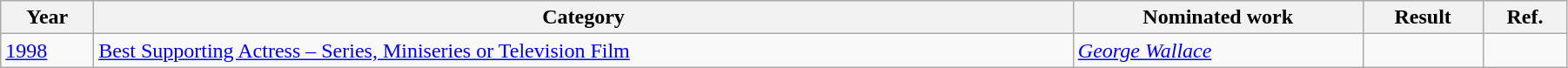<table class="wikitable" style="width:95%;">
<tr>
<th>Year</th>
<th>Category</th>
<th>Nominated work</th>
<th>Result</th>
<th>Ref.</th>
</tr>
<tr>
<td><a href='#'>1998</a></td>
<td><a href='#'>Best Supporting Actress – Series, Miniseries or Television Film</a></td>
<td><em><a href='#'>George Wallace</a></em></td>
<td></td>
<td align="center"></td>
</tr>
</table>
